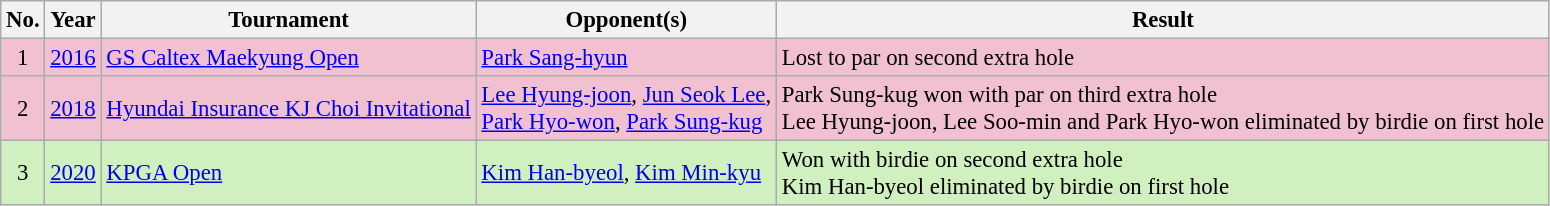<table class="wikitable" style="font-size:95%;">
<tr>
<th>No.</th>
<th>Year</th>
<th>Tournament</th>
<th>Opponent(s)</th>
<th>Result</th>
</tr>
<tr style="background:#F2C1D1;">
<td align=center>1</td>
<td><a href='#'>2016</a></td>
<td><a href='#'>GS Caltex Maekyung Open</a></td>
<td> <a href='#'>Park Sang-hyun</a></td>
<td>Lost to par on second extra hole</td>
</tr>
<tr style="background:#F2C1D1;">
<td align=center>2</td>
<td><a href='#'>2018</a></td>
<td><a href='#'>Hyundai Insurance KJ Choi Invitational</a></td>
<td> <a href='#'>Lee Hyung-joon</a>,  <a href='#'>Jun Seok Lee</a>,<br> <a href='#'>Park Hyo-won</a>,  <a href='#'>Park Sung-kug</a></td>
<td>Park Sung-kug won with par on third extra hole<br>Lee Hyung-joon, Lee Soo-min and Park Hyo-won eliminated by birdie on first hole</td>
</tr>
<tr style="background:#D0F0C0;">
<td align=center>3</td>
<td><a href='#'>2020</a></td>
<td><a href='#'>KPGA Open</a></td>
<td> <a href='#'>Kim Han-byeol</a>,  <a href='#'>Kim Min-kyu</a></td>
<td>Won with birdie on second extra hole<br>Kim Han-byeol eliminated by birdie on first hole</td>
</tr>
</table>
